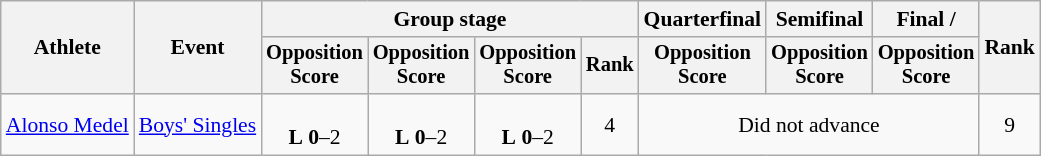<table class="wikitable" style="font-size:90%">
<tr>
<th rowspan=2>Athlete</th>
<th rowspan=2>Event</th>
<th colspan=4>Group stage</th>
<th>Quarterfinal</th>
<th>Semifinal</th>
<th>Final / </th>
<th rowspan=2>Rank</th>
</tr>
<tr style="font-size:95%">
<th>Opposition<br>Score</th>
<th>Opposition<br>Score</th>
<th>Opposition<br>Score</th>
<th>Rank</th>
<th>Opposition<br>Score</th>
<th>Opposition<br>Score</th>
<th>Opposition<br>Score</th>
</tr>
<tr align=center>
<td align=left><a href='#'>Alonso Medel</a></td>
<td align=left><a href='#'>Boys' Singles</a></td>
<td><br><strong>L</strong> <strong>0</strong>–2</td>
<td><br><strong>L</strong> <strong>0</strong>–2</td>
<td><br><strong>L</strong> <strong>0</strong>–2</td>
<td>4</td>
<td colspan=3>Did not advance</td>
<td>9</td>
</tr>
</table>
